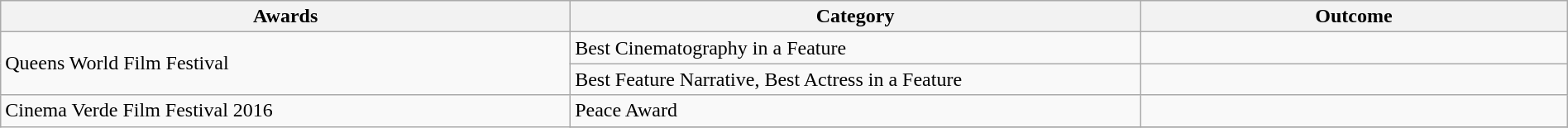<table class="wikitable" style="width:100%;">
<tr>
<th style="width:20%;">Awards</th>
<th style="width:20%;">Category</th>
<th style="width:15%;">Outcome</th>
</tr>
<tr>
<td rowspan = '2'>Queens World Film Festival</td>
<td>Best Cinematography in a Feature</td>
<td></td>
</tr>
<tr>
<td>Best Feature Narrative, Best Actress in a Feature</td>
<td></td>
</tr>
<tr>
<td rowspan = '2'>Cinema Verde Film Festival 2016</td>
<td>Peace Award  </td>
<td></td>
</tr>
<tr>
</tr>
</table>
